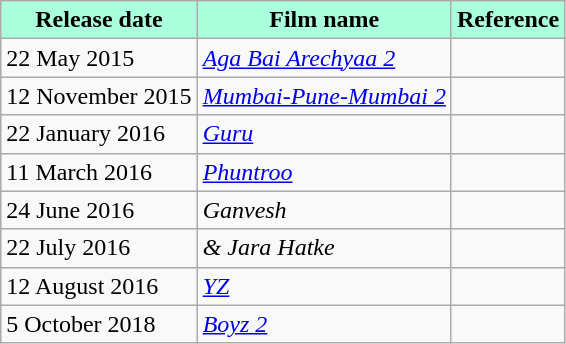<table class="wikitable">
<tr style="background:#ffc; text-align:center;">
<th style="background:#afd"><strong>Release date</strong></th>
<th style="background:#afd"><strong>Film name</strong></th>
<th style="background:#afd"><strong>Reference</strong></th>
</tr>
<tr>
<td>22 May 2015</td>
<td><em><a href='#'>Aga Bai Arechyaa 2</a></em></td>
<td></td>
</tr>
<tr>
<td>12 November 2015</td>
<td><em><a href='#'>Mumbai-Pune-Mumbai 2</a></em></td>
<td></td>
</tr>
<tr>
<td>22 January 2016</td>
<td><a href='#'><em>Guru</em></a></td>
<td></td>
</tr>
<tr>
<td>11 March 2016</td>
<td><em><a href='#'>Phuntroo</a></em></td>
<td></td>
</tr>
<tr>
<td>24 June 2016</td>
<td><em>Ganvesh</em></td>
<td></td>
</tr>
<tr>
<td>22 July 2016</td>
<td><em>& Jara Hatke</em></td>
<td></td>
</tr>
<tr>
<td>12 August 2016</td>
<td><a href='#'><em>YZ</em></a></td>
<td></td>
</tr>
<tr>
<td>5 October 2018</td>
<td><em><a href='#'>Boyz 2</a></em></td>
<td></td>
</tr>
</table>
